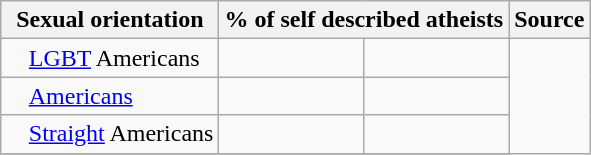<table class="wikitable sortable" font-size:80%;">
<tr>
<th>Sexual orientation</th>
<th colspan="2">% of self described atheists</th>
<th>Source</th>
</tr>
<tr>
<td style="text-align:left; text-indent:15px;"><a href='#'>LGBT</a> Americans</td>
<td align=right></td>
<td></td>
</tr>
<tr>
<td style="text-align:left; text-indent:15px;"><a href='#'>Americans</a></td>
<td align=right></td>
<td></td>
</tr>
<tr>
<td style="text-align:left; text-indent:15px;"><a href='#'>Straight</a> Americans</td>
<td align=right></td>
<td></td>
</tr>
<tr>
</tr>
</table>
